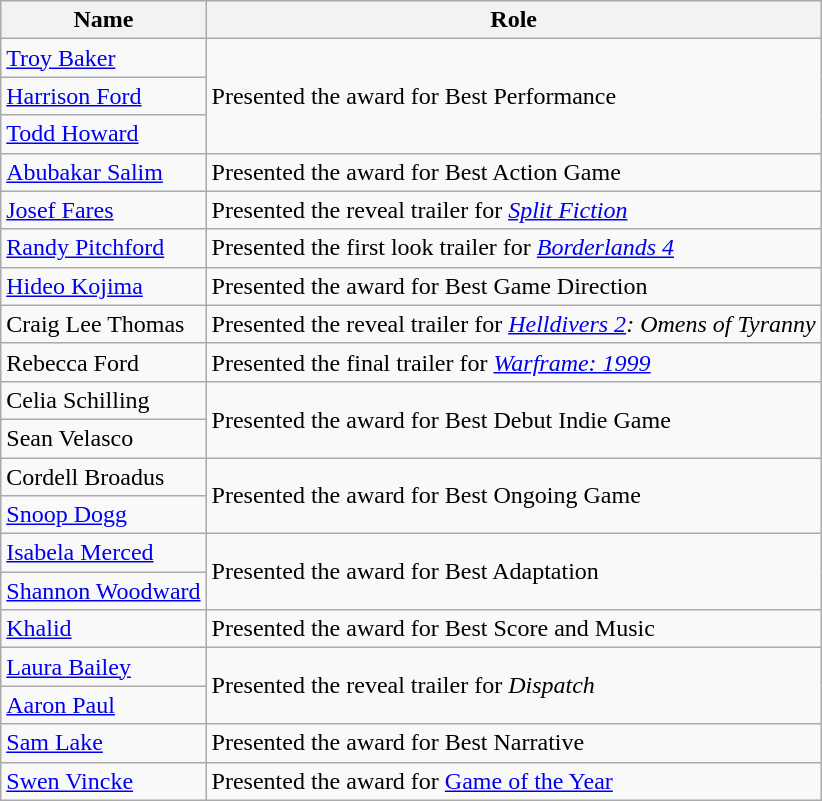<table class="wikitable sortable">
<tr>
<th>Name</th>
<th class="unsortable">Role</th>
</tr>
<tr>
<td data-sort-value="Baker, Troy"><a href='#'>Troy Baker</a></td>
<td rowspan="3">Presented the award for Best Performance</td>
</tr>
<tr>
<td data-sort-value="Ford, Harrison"><a href='#'>Harrison Ford</a></td>
</tr>
<tr>
<td data-sort-value="Howard, Todd"><a href='#'>Todd Howard</a></td>
</tr>
<tr>
<td data-sort-value="Salim, Abubakar"><a href='#'>Abubakar Salim</a></td>
<td>Presented the award for Best Action Game</td>
</tr>
<tr>
<td data-sort-value="Fares, Josef"><a href='#'>Josef Fares</a></td>
<td>Presented the reveal trailer for <em><a href='#'>Split Fiction</a></em></td>
</tr>
<tr>
<td data-sort-value="Pitchford, Randy"><a href='#'>Randy Pitchford</a></td>
<td>Presented the first look trailer for <em><a href='#'>Borderlands 4</a></em></td>
</tr>
<tr>
<td data-sort-value="Kojima, Hideo"><a href='#'>Hideo Kojima</a></td>
<td>Presented the award for Best Game Direction</td>
</tr>
<tr>
<td data-sort-value="Thomas, Craig Lee">Craig Lee Thomas</td>
<td>Presented the reveal trailer for <em><a href='#'>Helldivers 2</a>: Omens of Tyranny</em></td>
</tr>
<tr>
<td data-sort-value="Ford, Rebecca">Rebecca Ford</td>
<td>Presented the final trailer for <em><a href='#'>Warframe: 1999</a></em></td>
</tr>
<tr>
<td data-sort-value="Schilling, Celia">Celia Schilling</td>
<td rowspan="2">Presented the award for Best Debut Indie Game</td>
</tr>
<tr>
<td data-sort-value="Velasco, Sean">Sean Velasco</td>
</tr>
<tr>
<td data-sort-value="Broadus, Cordell">Cordell Broadus</td>
<td rowspan="2">Presented the award for Best Ongoing Game</td>
</tr>
<tr>
<td><a href='#'>Snoop Dogg</a></td>
</tr>
<tr>
<td data-sort-value="Merced, Isabela"><a href='#'>Isabela Merced</a></td>
<td rowspan="2">Presented the award for Best Adaptation</td>
</tr>
<tr>
<td data-sort-value="Woodward, Shannon"><a href='#'>Shannon Woodward</a></td>
</tr>
<tr>
<td><a href='#'>Khalid</a></td>
<td>Presented the award for Best Score and Music</td>
</tr>
<tr>
<td data-sort-value="Bailey, Laura"><a href='#'>Laura Bailey</a></td>
<td rowspan="2">Presented the reveal trailer for <em>Dispatch</em></td>
</tr>
<tr>
<td data-sort-value="Paul, Aaron"><a href='#'>Aaron Paul</a></td>
</tr>
<tr>
<td data-sort-value="Lake, Sam"><a href='#'>Sam Lake</a></td>
<td>Presented the award for Best Narrative</td>
</tr>
<tr>
<td data-sort-value="Vincke, Swen"><a href='#'>Swen Vincke</a></td>
<td>Presented the award for <a href='#'>Game of the Year</a></td>
</tr>
</table>
